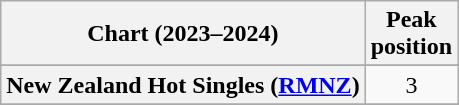<table class="wikitable sortable plainrowheaders" style="text-align:center">
<tr>
<th scope="col">Chart (2023–2024)</th>
<th scope="col">Peak<br>position</th>
</tr>
<tr>
</tr>
<tr>
</tr>
<tr>
<th scope="row">New Zealand Hot Singles (<a href='#'>RMNZ</a>)</th>
<td>3</td>
</tr>
<tr>
</tr>
<tr>
</tr>
<tr>
</tr>
<tr>
</tr>
</table>
